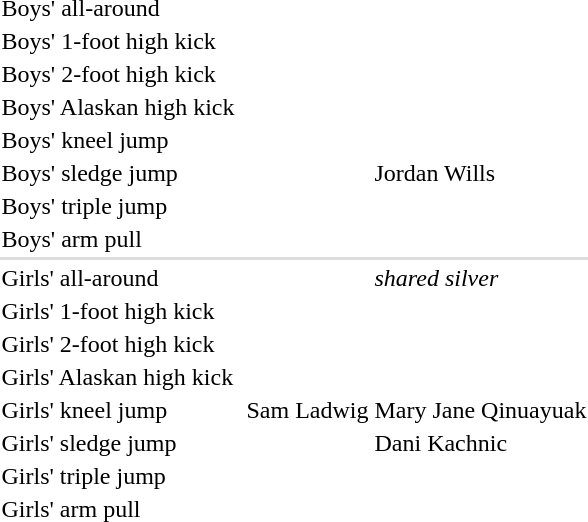<table>
<tr>
<td>Boys' all-around</td>
<td></td>
<td></td>
<td></td>
</tr>
<tr>
<td>Boys' 1-foot high kick</td>
<td></td>
<td></td>
<td></td>
</tr>
<tr>
<td>Boys' 2-foot high kick</td>
<td></td>
<td></td>
<td></td>
</tr>
<tr>
<td>Boys' Alaskan high kick</td>
<td></td>
<td></td>
<td></td>
</tr>
<tr>
<td>Boys' kneel jump</td>
<td></td>
<td></td>
<td></td>
</tr>
<tr>
<td>Boys' sledge jump</td>
<td></td>
<td></td>
<td>Jordan Wills<br></td>
</tr>
<tr>
<td>Boys' triple jump</td>
<td></td>
<td></td>
<td></td>
</tr>
<tr>
<td>Boys' arm pull</td>
<td></td>
<td></td>
<td nowrap></td>
</tr>
<tr bgcolor=#dddddd>
<td colspan=4></td>
</tr>
<tr>
<td rowspan=2>Girls' all-around</td>
<td rowspan=2></td>
<td nowrap></td>
<td rowspan=2><em>shared silver</em></td>
</tr>
<tr>
<td></td>
</tr>
<tr>
<td>Girls' 1-foot high kick</td>
<td nowrap></td>
<td></td>
<td></td>
</tr>
<tr>
<td>Girls' 2-foot high kick</td>
<td></td>
<td></td>
<td></td>
</tr>
<tr>
<td>Girls' Alaskan high kick</td>
<td></td>
<td></td>
<td></td>
</tr>
<tr>
<td>Girls' kneel jump</td>
<td></td>
<td>Sam Ladwig<br></td>
<td>Mary Jane Qinuayuak<br></td>
</tr>
<tr>
<td>Girls' sledge jump</td>
<td></td>
<td></td>
<td>Dani Kachnic<br></td>
</tr>
<tr>
<td>Girls' triple jump</td>
<td></td>
<td></td>
<td></td>
</tr>
<tr>
<td>Girls' arm pull</td>
<td></td>
<td></td>
<td></td>
</tr>
</table>
